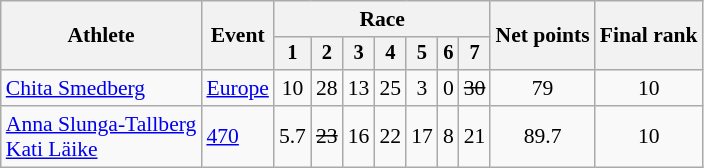<table class="wikitable" style="font-size:90%">
<tr>
<th rowspan=2>Athlete</th>
<th rowspan=2>Event</th>
<th colspan=7>Race</th>
<th rowspan=2>Net points</th>
<th rowspan=2>Final rank</th>
</tr>
<tr style="font-size:95%">
<th>1</th>
<th>2</th>
<th>3</th>
<th>4</th>
<th>5</th>
<th>6</th>
<th>7</th>
</tr>
<tr align=center>
<td align=left><a href='#'>Chita Smedberg</a></td>
<td align=left><a href='#'>Europe</a></td>
<td>10</td>
<td>28</td>
<td>13</td>
<td>25</td>
<td>3</td>
<td>0</td>
<td><s>30</s></td>
<td>79</td>
<td>10</td>
</tr>
<tr align=center>
<td align=left><a href='#'>Anna Slunga-Tallberg</a><br><a href='#'>Kati Läike</a></td>
<td align=left><a href='#'>470</a></td>
<td>5.7</td>
<td><s>23</s></td>
<td>16</td>
<td>22</td>
<td>17</td>
<td>8</td>
<td>21</td>
<td>89.7</td>
<td>10</td>
</tr>
</table>
